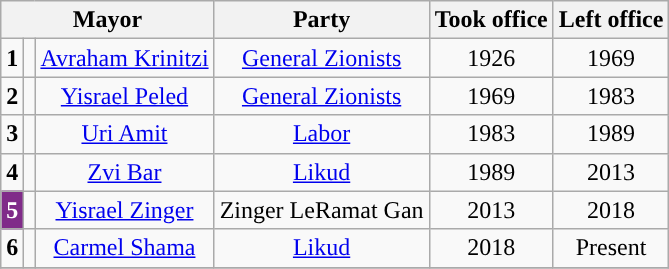<table class="wikitable" style="text-align: center;">
<tr>
<th colspan="3">Mayor</th>
<th>Party</th>
<th>Took office</th>
<th>Left office</th>
</tr>
<tr>
<td style="background: "><strong>1</strong></td>
<td></td>
<td><a href='#'>Avraham Krinitzi</a></td>
<td><a href='#'>General Zionists</a></td>
<td>1926</td>
<td>1969</td>
</tr>
<tr>
<td style="background: "><strong>2</strong></td>
<td></td>
<td><a href='#'>Yisrael Peled</a></td>
<td><a href='#'>General Zionists</a></td>
<td>1969</td>
<td>1983</td>
</tr>
<tr>
<td style="background: "><strong>3</strong></td>
<td></td>
<td><a href='#'>Uri Amit</a></td>
<td><a href='#'>Labor</a></td>
<td>1983</td>
<td>1989</td>
</tr>
<tr>
<td style="background: "><strong>4</strong></td>
<td></td>
<td><a href='#'>Zvi Bar</a></td>
<td><a href='#'>Likud</a></td>
<td>1989</td>
<td>2013</td>
</tr>
<tr>
<td style="background: #802B89; color: white"><strong>5</strong></td>
<td></td>
<td><a href='#'>Yisrael Zinger</a></td>
<td>Zinger LeRamat Gan</td>
<td>2013</td>
<td>2018</td>
</tr>
<tr>
<td style="background: "><strong>6</strong></td>
<td></td>
<td><a href='#'>Carmel Shama</a></td>
<td><a href='#'>Likud</a></td>
<td>2018</td>
<td>Present</td>
</tr>
<tr>
</tr>
</table>
